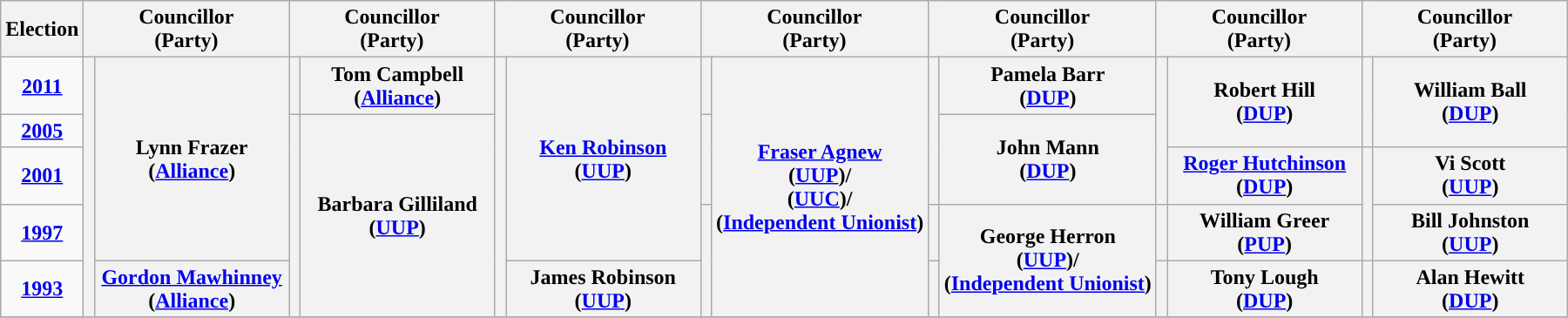<table class="wikitable" style="text-align:center">
<tr>
<th scope="col" width="50">Election</th>
<th scope="col" width="150" colspan = "2">Councillor<br> (Party)</th>
<th scope="col" width="150" colspan = "2">Councillor<br> (Party)</th>
<th scope="col" width="150" colspan = "2">Councillor<br> (Party)</th>
<th scope="col" width="150" colspan = "2">Councillor<br> (Party)</th>
<th scope="col" width="150" colspan = "2">Councillor<br> (Party)</th>
<th scope="col" width="150" colspan = "2">Councillor<br> (Party)</th>
<th scope="col" width="150" colspan = "2">Councillor<br> (Party)</th>
</tr>
<tr>
<td><strong><a href='#'>2011</a></strong></td>
<th rowspan="5" width="1" style="background-color: "></th>
<th rowspan = "4">Lynn Frazer <br> (<a href='#'>Alliance</a>)</th>
<th rowspan="1" width="1" style="background-color: "></th>
<th rowspan = "1">Tom Campbell <br> (<a href='#'>Alliance</a>)</th>
<th rowspan="5" width="1" style="background-color: "></th>
<th rowspan = "4"><a href='#'>Ken Robinson</a> <br> (<a href='#'>UUP</a>)</th>
<th rowspan="1" width="1" style="background-color: "></th>
<th rowspan = "5"><a href='#'>Fraser Agnew</a> <br> (<a href='#'>UUP</a>)/ <br> (<a href='#'>UUC</a>)/ <br> (<a href='#'>Independent Unionist</a>)</th>
<th rowspan="3" width="1" style="background-color: "></th>
<th rowspan = "1">Pamela Barr <br> (<a href='#'>DUP</a>)</th>
<th rowspan="3" width="1" style="background-color: "></th>
<th rowspan = "2">Robert Hill <br> (<a href='#'>DUP</a>)</th>
<th rowspan="2" width="1" style="background-color: "></th>
<th rowspan = "2">William Ball <br> (<a href='#'>DUP</a>)</th>
</tr>
<tr>
<td><strong><a href='#'>2005</a></strong></td>
<th rowspan="4" width="1" style="background-color: "></th>
<th rowspan = "4">Barbara Gilliland <br> (<a href='#'>UUP</a>)</th>
<th rowspan="2" width="1" style="background-color: "></th>
<th rowspan = "2">John Mann <br> (<a href='#'>DUP</a>)</th>
</tr>
<tr>
<td><strong><a href='#'>2001</a></strong></td>
<th rowspan = "1"><a href='#'>Roger Hutchinson</a> <br> (<a href='#'>DUP</a>)</th>
<th rowspan="2" width="1" style="background-color: "></th>
<th rowspan = "1">Vi Scott <br> (<a href='#'>UUP</a>)</th>
</tr>
<tr>
<td><strong><a href='#'>1997</a></strong></td>
<th rowspan="2" width="1" style="background-color: "></th>
<th rowspan="1" width="1" style="background-color: "></th>
<th rowspan = "2">George Herron <br> (<a href='#'>UUP</a>)/ <br> (<a href='#'>Independent Unionist</a>)</th>
<th rowspan="1" width="1" style="background-color: "></th>
<th rowspan = "1">William Greer <br> (<a href='#'>PUP</a>)</th>
<th rowspan = "1">Bill Johnston <br> (<a href='#'>UUP</a>)</th>
</tr>
<tr>
<td><strong><a href='#'>1993</a></strong></td>
<th rowspan = "1"><a href='#'>Gordon Mawhinney</a> <br> (<a href='#'>Alliance</a>)</th>
<th rowspan = "1">James Robinson <br> (<a href='#'>UUP</a>)</th>
<th rowspan="1" width="1" style="background-color: "></th>
<th rowspan="1" width="1" style="background-color: "></th>
<th rowspan = "1">Tony Lough <br> (<a href='#'>DUP</a>)</th>
<th rowspan="1" width="1" style="background-color: "></th>
<th rowspan = "1">Alan Hewitt <br> (<a href='#'>DUP</a>)</th>
</tr>
<tr>
</tr>
</table>
